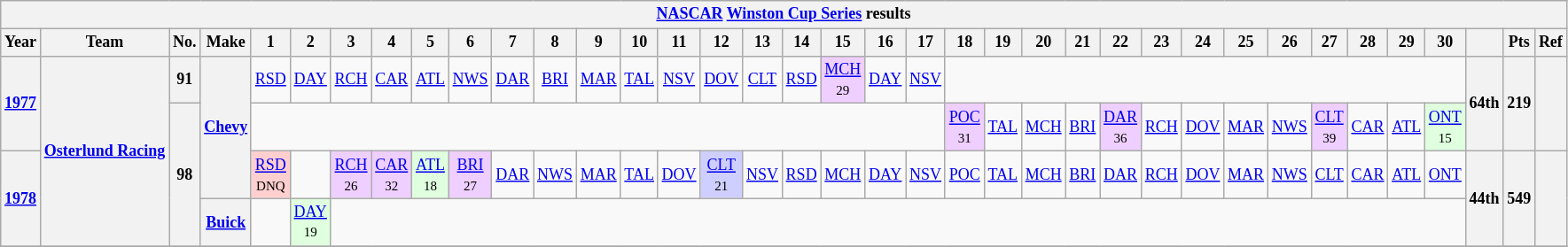<table class="wikitable" style="text-align:center; font-size:75%">
<tr>
<th colspan=44><a href='#'>NASCAR</a> <a href='#'>Winston Cup Series</a> results</th>
</tr>
<tr>
<th>Year</th>
<th>Team</th>
<th>No.</th>
<th>Make</th>
<th>1</th>
<th>2</th>
<th>3</th>
<th>4</th>
<th>5</th>
<th>6</th>
<th>7</th>
<th>8</th>
<th>9</th>
<th>10</th>
<th>11</th>
<th>12</th>
<th>13</th>
<th>14</th>
<th>15</th>
<th>16</th>
<th>17</th>
<th>18</th>
<th>19</th>
<th>20</th>
<th>21</th>
<th>22</th>
<th>23</th>
<th>24</th>
<th>25</th>
<th>26</th>
<th>27</th>
<th>28</th>
<th>29</th>
<th>30</th>
<th></th>
<th>Pts</th>
<th>Ref</th>
</tr>
<tr>
<th rowspan=2><a href='#'>1977</a></th>
<th rowspan=4><a href='#'>Osterlund Racing</a></th>
<th>91</th>
<th rowspan=3><a href='#'>Chevy</a></th>
<td><a href='#'>RSD</a></td>
<td><a href='#'>DAY</a></td>
<td><a href='#'>RCH</a></td>
<td><a href='#'>CAR</a></td>
<td><a href='#'>ATL</a></td>
<td><a href='#'>NWS</a></td>
<td><a href='#'>DAR</a></td>
<td><a href='#'>BRI</a></td>
<td><a href='#'>MAR</a></td>
<td><a href='#'>TAL</a></td>
<td><a href='#'>NSV</a></td>
<td><a href='#'>DOV</a></td>
<td><a href='#'>CLT</a></td>
<td><a href='#'>RSD</a></td>
<td style="background:#EFCFFF;"><a href='#'>MCH</a><br><small>29</small></td>
<td><a href='#'>DAY</a></td>
<td><a href='#'>NSV</a></td>
<td colspan=13></td>
<th rowspan=2>64th</th>
<th rowspan=2>219</th>
<th rowspan=2></th>
</tr>
<tr>
<th rowspan=3>98</th>
<td colspan=17></td>
<td style="background:#EFCFFF;"><a href='#'>POC</a><br><small>31</small></td>
<td><a href='#'>TAL</a></td>
<td><a href='#'>MCH</a></td>
<td><a href='#'>BRI</a></td>
<td style="background:#EFCFFF;"><a href='#'>DAR</a><br><small>36</small></td>
<td><a href='#'>RCH</a></td>
<td><a href='#'>DOV</a></td>
<td><a href='#'>MAR</a></td>
<td><a href='#'>NWS</a></td>
<td style="background:#EFCFFF;"><a href='#'>CLT</a><br><small>39</small></td>
<td><a href='#'>CAR</a></td>
<td><a href='#'>ATL</a></td>
<td style="background:#DFFFDF;"><a href='#'>ONT</a><br><small>15</small></td>
</tr>
<tr>
<th rowspan=2><a href='#'>1978</a></th>
<td style="background:#FFCFCF;"><a href='#'>RSD</a><br><small>DNQ</small></td>
<td></td>
<td style="background:#EFCFFF;"><a href='#'>RCH</a><br><small>26</small></td>
<td style="background:#EFCFFF;"><a href='#'>CAR</a><br><small>32</small></td>
<td style="background:#DFFFDF;"><a href='#'>ATL</a><br><small>18</small></td>
<td style="background:#EFCFFF;"><a href='#'>BRI</a><br><small>27</small></td>
<td><a href='#'>DAR</a></td>
<td><a href='#'>NWS</a></td>
<td><a href='#'>MAR</a></td>
<td><a href='#'>TAL</a></td>
<td><a href='#'>DOV</a></td>
<td style="background:#CFCFFF;"><a href='#'>CLT</a><br><small>21</small></td>
<td><a href='#'>NSV</a></td>
<td><a href='#'>RSD</a></td>
<td><a href='#'>MCH</a></td>
<td><a href='#'>DAY</a></td>
<td><a href='#'>NSV</a></td>
<td><a href='#'>POC</a></td>
<td><a href='#'>TAL</a></td>
<td><a href='#'>MCH</a></td>
<td><a href='#'>BRI</a></td>
<td><a href='#'>DAR</a></td>
<td><a href='#'>RCH</a></td>
<td><a href='#'>DOV</a></td>
<td><a href='#'>MAR</a></td>
<td><a href='#'>NWS</a></td>
<td><a href='#'>CLT</a></td>
<td><a href='#'>CAR</a></td>
<td><a href='#'>ATL</a></td>
<td><a href='#'>ONT</a></td>
<th rowspan=2>44th</th>
<th rowspan=2>549</th>
<th rowspan=2></th>
</tr>
<tr>
<th><a href='#'>Buick</a></th>
<td></td>
<td style="background:#DFFFDF;"><a href='#'>DAY</a><br><small>19</small></td>
<td colspan=28></td>
</tr>
<tr>
</tr>
</table>
